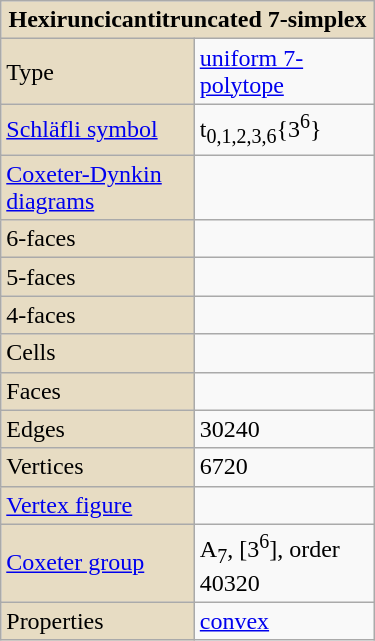<table class="wikitable" style="float:right; margin-left:8px; width:250px">
<tr>
<th style="background:#e7dcc3;" colspan="2">Hexiruncicantitruncated 7-simplex</th>
</tr>
<tr>
<td style="background:#e7dcc3;">Type</td>
<td><a href='#'>uniform 7-polytope</a></td>
</tr>
<tr>
<td style="background:#e7dcc3;"><a href='#'>Schläfli symbol</a></td>
<td>t<sub>0,1,2,3,6</sub>{3<sup>6</sup>}</td>
</tr>
<tr>
<td style="background:#e7dcc3;"><a href='#'>Coxeter-Dynkin diagrams</a></td>
<td></td>
</tr>
<tr>
<td style="background:#e7dcc3;">6-faces</td>
<td></td>
</tr>
<tr>
<td style="background:#e7dcc3;">5-faces</td>
<td></td>
</tr>
<tr>
<td style="background:#e7dcc3;">4-faces</td>
<td></td>
</tr>
<tr>
<td style="background:#e7dcc3;">Cells</td>
<td></td>
</tr>
<tr>
<td style="background:#e7dcc3;">Faces</td>
<td></td>
</tr>
<tr>
<td style="background:#e7dcc3;">Edges</td>
<td>30240</td>
</tr>
<tr>
<td style="background:#e7dcc3;">Vertices</td>
<td>6720</td>
</tr>
<tr>
<td style="background:#e7dcc3;"><a href='#'>Vertex figure</a></td>
<td></td>
</tr>
<tr>
<td style="background:#e7dcc3;"><a href='#'>Coxeter group</a></td>
<td>A<sub>7</sub>, [3<sup>6</sup>], order 40320</td>
</tr>
<tr>
<td style="background:#e7dcc3;">Properties</td>
<td><a href='#'>convex</a></td>
</tr>
</table>
